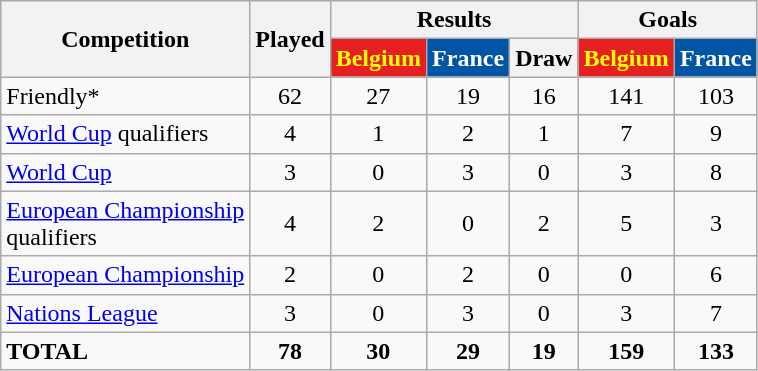<table class="wikitable" style="text-align: center">
<tr>
<th rowspan="2">Competition</th>
<th rowspan="2">Played</th>
<th colspan="3">Results</th>
<th colspan="2">Goals</th>
</tr>
<tr>
<th style="background-color:#E62020; color:yellow;">Belgium</th>
<th style="background:#0055A4; color:white;">France</th>
<th>Draw</th>
<th style="background-color:#E62020; color:yellow;">Belgium</th>
<th style="background:#0055A4; color:white;">France</th>
</tr>
<tr>
<td align=left>Friendly*</td>
<td>62</td>
<td>27</td>
<td>19</td>
<td>16</td>
<td>141</td>
<td>103</td>
</tr>
<tr>
<td align=left><a href='#'>World Cup</a> qualifiers</td>
<td>4</td>
<td>1</td>
<td>2</td>
<td>1</td>
<td>7</td>
<td>9</td>
</tr>
<tr>
<td align=left><a href='#'>World Cup</a></td>
<td>3</td>
<td>0</td>
<td>3</td>
<td>0</td>
<td>3</td>
<td>8</td>
</tr>
<tr>
<td align=left><a href='#'>European Championship</a><br> qualifiers</td>
<td>4</td>
<td>2</td>
<td>0</td>
<td>2</td>
<td>5</td>
<td>3</td>
</tr>
<tr>
<td align=left><a href='#'>European Championship</a></td>
<td>2</td>
<td>0</td>
<td>2</td>
<td>0</td>
<td>0</td>
<td>6</td>
</tr>
<tr>
<td align=left><a href='#'>Nations League</a></td>
<td>3</td>
<td>0</td>
<td>3</td>
<td>0</td>
<td>3</td>
<td>7</td>
</tr>
<tr>
<td align=left><strong>TOTAL</strong></td>
<td><strong>78</strong></td>
<td><strong>30</strong></td>
<td><strong>29</strong></td>
<td><strong>19</strong></td>
<td><strong>159</strong></td>
<td><strong>133</strong></td>
</tr>
</table>
